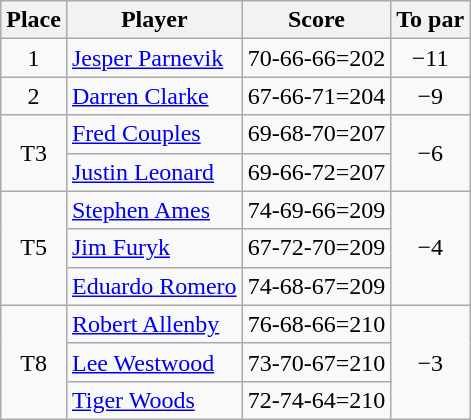<table class="wikitable">
<tr>
<th>Place</th>
<th>Player</th>
<th>Score</th>
<th>To par</th>
</tr>
<tr>
<td align=center>1</td>
<td> <a href='#'>Jesper Parnevik</a></td>
<td align=center>70-66-66=202</td>
<td align=center>−11</td>
</tr>
<tr>
<td align=center>2</td>
<td> <a href='#'>Darren Clarke</a></td>
<td align=center>67-66-71=204</td>
<td align=center>−9</td>
</tr>
<tr>
<td rowspan="2" align=center>T3</td>
<td> <a href='#'>Fred Couples</a></td>
<td align=center>69-68-70=207</td>
<td rowspan="2" align=center>−6</td>
</tr>
<tr>
<td> <a href='#'>Justin Leonard</a></td>
<td align=center>69-66-72=207</td>
</tr>
<tr>
<td rowspan="3" align=center>T5</td>
<td> <a href='#'>Stephen Ames</a></td>
<td align=center>74-69-66=209</td>
<td rowspan="3" align=center>−4</td>
</tr>
<tr>
<td> <a href='#'>Jim Furyk</a></td>
<td align=center>67-72-70=209</td>
</tr>
<tr>
<td> <a href='#'>Eduardo Romero</a></td>
<td align=center>74-68-67=209</td>
</tr>
<tr>
<td rowspan="3" align=center>T8</td>
<td> <a href='#'>Robert Allenby</a></td>
<td align=center>76-68-66=210</td>
<td rowspan="3" align=center>−3</td>
</tr>
<tr>
<td> <a href='#'>Lee Westwood</a></td>
<td align=center>73-70-67=210</td>
</tr>
<tr>
<td> <a href='#'>Tiger Woods</a></td>
<td align=center>72-74-64=210</td>
</tr>
</table>
